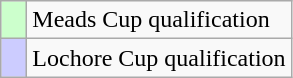<table class="wikitable">
<tr>
<td style="width:10px; background:#cfc"></td>
<td>Meads Cup qualification</td>
</tr>
<tr>
<td style="width:10px; background:#ccf"></td>
<td>Lochore Cup qualification</td>
</tr>
</table>
